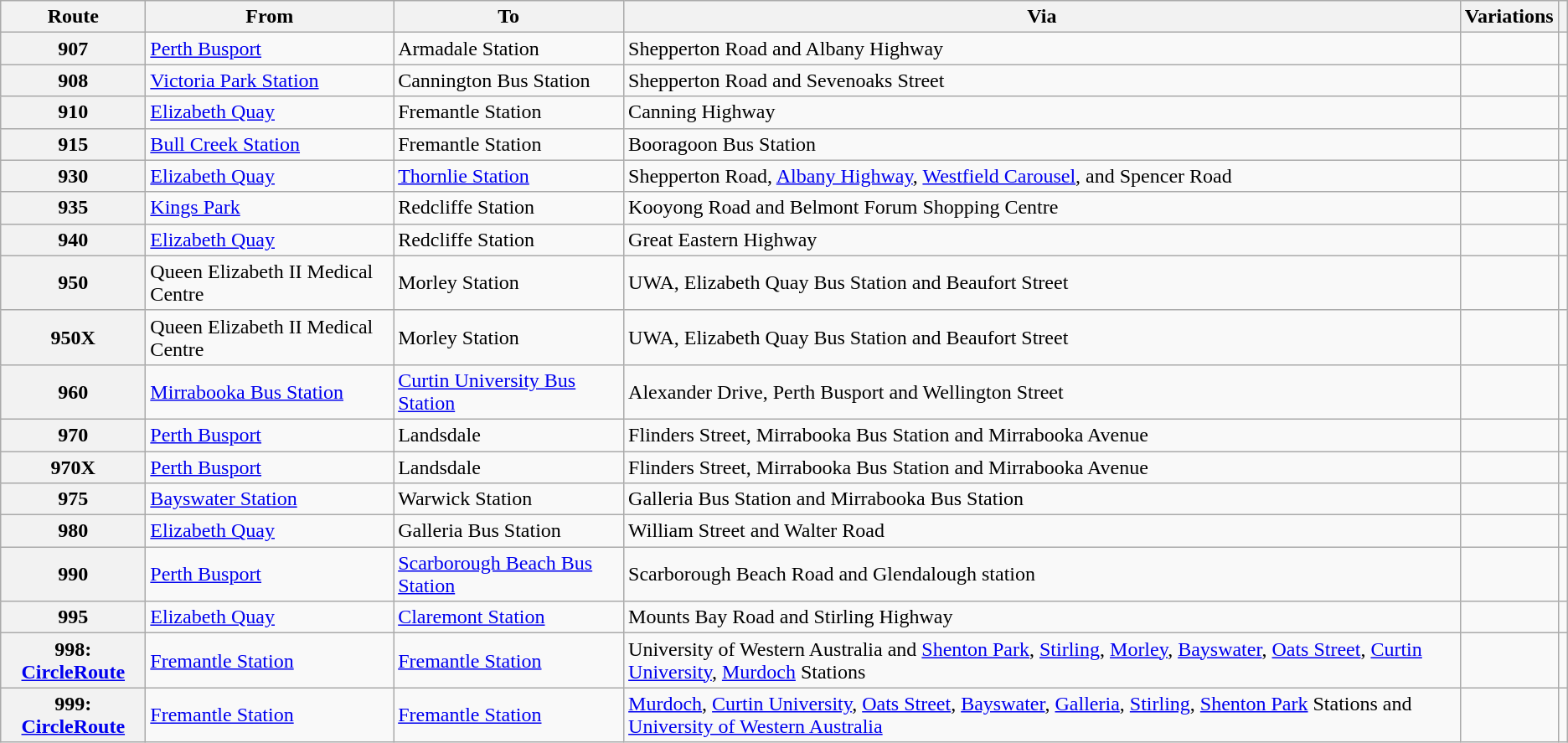<table class="wikitable sortable">
<tr>
<th data-sort-type="number">Route</th>
<th>From</th>
<th>To</th>
<th class=unsortable>Via</th>
<th class=unsortable>Variations</th>
<th class=unsortable></th>
</tr>
<tr>
<th>907</th>
<td><a href='#'>Perth Busport</a></td>
<td>Armadale Station</td>
<td>Shepperton Road and Albany Highway</td>
<td></td>
<td></td>
</tr>
<tr>
<th>908</th>
<td><a href='#'>Victoria Park Station</a></td>
<td>Cannington Bus Station</td>
<td>Shepperton Road and Sevenoaks Street</td>
<td></td>
<td></td>
</tr>
<tr>
<th>910</th>
<td><a href='#'>Elizabeth Quay</a></td>
<td>Fremantle Station</td>
<td>Canning Highway</td>
<td></td>
<td></td>
</tr>
<tr>
<th>915</th>
<td><a href='#'>Bull Creek Station</a></td>
<td>Fremantle Station</td>
<td>Booragoon Bus Station</td>
<td></td>
<td></td>
</tr>
<tr>
<th>930</th>
<td><a href='#'>Elizabeth Quay</a></td>
<td><a href='#'>Thornlie Station</a></td>
<td>Shepperton Road, <a href='#'>Albany Highway</a>, <a href='#'>Westfield Carousel</a>, and Spencer Road</td>
<td></td>
<td></td>
</tr>
<tr>
<th>935</th>
<td><a href='#'>Kings Park</a></td>
<td>Redcliffe Station</td>
<td>Kooyong Road and Belmont Forum Shopping Centre</td>
<td></td>
<td></td>
</tr>
<tr>
<th>940</th>
<td><a href='#'>Elizabeth Quay</a></td>
<td>Redcliffe Station</td>
<td>Great Eastern Highway</td>
<td></td>
<td></td>
</tr>
<tr>
<th>950</th>
<td>Queen Elizabeth II Medical Centre</td>
<td>Morley Station</td>
<td>UWA, Elizabeth Quay Bus Station and Beaufort Street</td>
<td></td>
<td></td>
</tr>
<tr>
<th>950X</th>
<td>Queen Elizabeth II Medical Centre</td>
<td>Morley Station</td>
<td>UWA, Elizabeth Quay Bus Station and Beaufort Street</td>
<td></td>
<td></td>
</tr>
<tr>
<th>960</th>
<td><a href='#'>Mirrabooka Bus Station</a></td>
<td><a href='#'>Curtin University Bus Station</a></td>
<td>Alexander Drive, Perth Busport and Wellington Street</td>
<td></td>
<td></td>
</tr>
<tr>
<th>970</th>
<td><a href='#'>Perth Busport</a></td>
<td>Landsdale</td>
<td>Flinders Street, Mirrabooka Bus Station and Mirrabooka Avenue</td>
<td></td>
<td></td>
</tr>
<tr>
<th>970X</th>
<td><a href='#'>Perth Busport</a></td>
<td>Landsdale</td>
<td>Flinders Street, Mirrabooka Bus Station and Mirrabooka Avenue</td>
<td></td>
<td></td>
</tr>
<tr>
<th>975</th>
<td><a href='#'>Bayswater Station</a></td>
<td>Warwick Station</td>
<td>Galleria Bus Station and Mirrabooka Bus Station</td>
<td></td>
<td></td>
</tr>
<tr>
<th>980</th>
<td><a href='#'>Elizabeth Quay</a></td>
<td>Galleria Bus Station</td>
<td>William Street and Walter Road</td>
<td></td>
<td></td>
</tr>
<tr>
<th>990</th>
<td><a href='#'>Perth Busport</a></td>
<td><a href='#'>Scarborough Beach Bus Station</a></td>
<td>Scarborough Beach Road and Glendalough station</td>
<td></td>
<td></td>
</tr>
<tr>
<th>995</th>
<td><a href='#'>Elizabeth Quay</a></td>
<td><a href='#'>Claremont Station</a></td>
<td>Mounts Bay Road and Stirling Highway</td>
<td></td>
<td></td>
</tr>
<tr>
<th>998: <a href='#'>CircleRoute</a></th>
<td><a href='#'>Fremantle Station</a></td>
<td><a href='#'>Fremantle Station</a></td>
<td>University of Western Australia and <a href='#'>Shenton Park</a>, <a href='#'>Stirling</a>, <a href='#'>Morley</a>, <a href='#'>Bayswater</a>, <a href='#'>Oats Street</a>, <a href='#'>Curtin University</a>, <a href='#'>Murdoch</a> Stations</td>
<td></td>
<td></td>
</tr>
<tr>
<th>999: <a href='#'>CircleRoute</a></th>
<td><a href='#'>Fremantle Station</a></td>
<td><a href='#'>Fremantle Station</a></td>
<td><a href='#'>Murdoch</a>, <a href='#'>Curtin University</a>, <a href='#'>Oats Street</a>, <a href='#'>Bayswater</a>, <a href='#'>Galleria</a>, <a href='#'>Stirling</a>, <a href='#'>Shenton Park</a> Stations and <a href='#'>University of Western Australia</a></td>
<td></td>
<td></td>
</tr>
</table>
